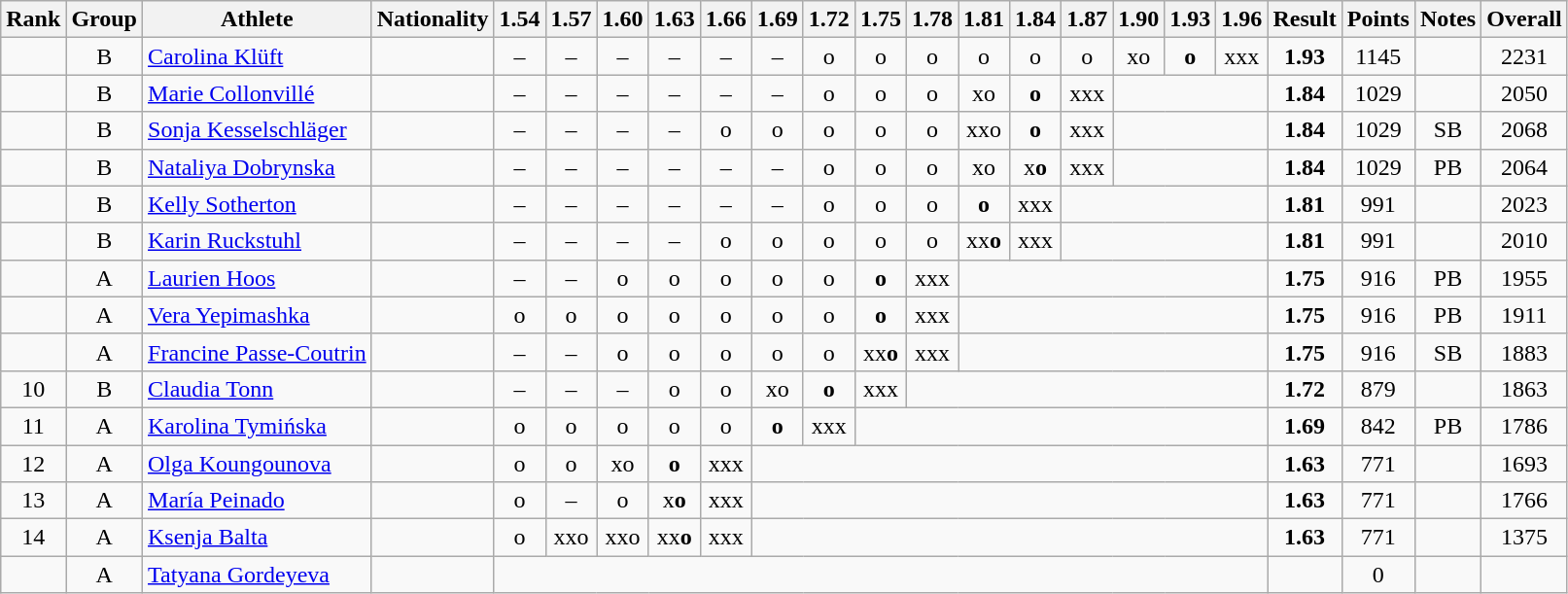<table class="wikitable sortable" style="text-align:center">
<tr>
<th>Rank</th>
<th>Group</th>
<th>Athlete</th>
<th>Nationality</th>
<th>1.54</th>
<th>1.57</th>
<th>1.60</th>
<th>1.63</th>
<th>1.66</th>
<th>1.69</th>
<th>1.72</th>
<th>1.75</th>
<th>1.78</th>
<th>1.81</th>
<th>1.84</th>
<th>1.87</th>
<th>1.90</th>
<th>1.93</th>
<th>1.96</th>
<th>Result</th>
<th>Points</th>
<th>Notes</th>
<th>Overall</th>
</tr>
<tr>
<td></td>
<td>B</td>
<td align="left"><a href='#'>Carolina Klüft</a></td>
<td align=left></td>
<td>–</td>
<td>–</td>
<td>–</td>
<td>–</td>
<td>–</td>
<td>–</td>
<td>o</td>
<td>o</td>
<td>o</td>
<td>o</td>
<td>o</td>
<td>o</td>
<td>xo</td>
<td><strong>o</strong></td>
<td>xxx</td>
<td><strong>1.93</strong></td>
<td>1145</td>
<td></td>
<td>2231</td>
</tr>
<tr>
<td></td>
<td>B</td>
<td align="left"><a href='#'>Marie Collonvillé</a></td>
<td align=left></td>
<td>–</td>
<td>–</td>
<td>–</td>
<td>–</td>
<td>–</td>
<td>–</td>
<td>o</td>
<td>o</td>
<td>o</td>
<td>xo</td>
<td><strong>o</strong></td>
<td>xxx</td>
<td colspan=3></td>
<td><strong>1.84</strong></td>
<td>1029</td>
<td></td>
<td>2050</td>
</tr>
<tr>
<td></td>
<td>B</td>
<td align="left"><a href='#'>Sonja Kesselschläger</a></td>
<td align=left></td>
<td>–</td>
<td>–</td>
<td>–</td>
<td>–</td>
<td>o</td>
<td>o</td>
<td>o</td>
<td>o</td>
<td>o</td>
<td>xxo</td>
<td><strong>o</strong></td>
<td>xxx</td>
<td colspan=3></td>
<td><strong>1.84</strong></td>
<td>1029</td>
<td>SB</td>
<td>2068</td>
</tr>
<tr>
<td></td>
<td>B</td>
<td align="left"><a href='#'>Nataliya Dobrynska</a></td>
<td align=left></td>
<td>–</td>
<td>–</td>
<td>–</td>
<td>–</td>
<td>–</td>
<td>–</td>
<td>o</td>
<td>o</td>
<td>o</td>
<td>xo</td>
<td>x<strong>o</strong></td>
<td>xxx</td>
<td colspan=3></td>
<td><strong>1.84</strong></td>
<td>1029</td>
<td>PB</td>
<td>2064</td>
</tr>
<tr>
<td></td>
<td>B</td>
<td align="left"><a href='#'>Kelly Sotherton</a></td>
<td align=left><small></small></td>
<td>–</td>
<td>–</td>
<td>–</td>
<td>–</td>
<td>–</td>
<td>–</td>
<td>o</td>
<td>o</td>
<td>o</td>
<td><strong>o</strong></td>
<td>xxx</td>
<td colspan=4></td>
<td><strong>1.81</strong></td>
<td>991</td>
<td></td>
<td>2023</td>
</tr>
<tr>
<td></td>
<td>B</td>
<td align="left"><a href='#'>Karin Ruckstuhl</a></td>
<td align=left></td>
<td>–</td>
<td>–</td>
<td>–</td>
<td>–</td>
<td>o</td>
<td>o</td>
<td>o</td>
<td>o</td>
<td>o</td>
<td>xx<strong>o</strong></td>
<td>xxx</td>
<td colspan=4></td>
<td><strong>1.81</strong></td>
<td>991</td>
<td></td>
<td>2010</td>
</tr>
<tr>
<td></td>
<td>A</td>
<td align="left"><a href='#'>Laurien Hoos</a></td>
<td align=left></td>
<td>–</td>
<td>–</td>
<td>o</td>
<td>o</td>
<td>o</td>
<td>o</td>
<td>o</td>
<td><strong>o</strong></td>
<td>xxx</td>
<td colspan=6></td>
<td><strong>1.75</strong></td>
<td>916</td>
<td>PB</td>
<td>1955</td>
</tr>
<tr>
<td></td>
<td>A</td>
<td align="left"><a href='#'>Vera Yepimashka</a></td>
<td align=left></td>
<td>o</td>
<td>o</td>
<td>o</td>
<td>o</td>
<td>o</td>
<td>o</td>
<td>o</td>
<td><strong>o</strong></td>
<td>xxx</td>
<td colspan=6></td>
<td><strong>1.75</strong></td>
<td>916</td>
<td>PB</td>
<td>1911</td>
</tr>
<tr>
<td></td>
<td>A</td>
<td align="left"><a href='#'>Francine Passe-Coutrin</a></td>
<td align=left></td>
<td>–</td>
<td>–</td>
<td>o</td>
<td>o</td>
<td>o</td>
<td>o</td>
<td>o</td>
<td>xx<strong>o</strong></td>
<td>xxx</td>
<td colspan=6></td>
<td><strong>1.75</strong></td>
<td>916</td>
<td>SB</td>
<td>1883</td>
</tr>
<tr>
<td>10</td>
<td>B</td>
<td align="left"><a href='#'>Claudia Tonn</a></td>
<td align=left></td>
<td>–</td>
<td>–</td>
<td>–</td>
<td>o</td>
<td>o</td>
<td>xo</td>
<td><strong>o</strong></td>
<td>xxx</td>
<td colspan=7></td>
<td><strong>1.72</strong></td>
<td>879</td>
<td></td>
<td>1863</td>
</tr>
<tr>
<td>11</td>
<td>A</td>
<td align="left"><a href='#'>Karolina Tymińska</a></td>
<td align=left></td>
<td>o</td>
<td>o</td>
<td>o</td>
<td>o</td>
<td>o</td>
<td><strong>o</strong></td>
<td>xxx</td>
<td colspan=8></td>
<td><strong>1.69</strong></td>
<td>842</td>
<td>PB</td>
<td>1786</td>
</tr>
<tr>
<td>12</td>
<td>A</td>
<td align="left"><a href='#'>Olga Koungounova</a></td>
<td align=left></td>
<td>o</td>
<td>o</td>
<td>xo</td>
<td><strong>o</strong></td>
<td>xxx</td>
<td colspan=10></td>
<td><strong>1.63</strong></td>
<td>771</td>
<td></td>
<td>1693</td>
</tr>
<tr>
<td>13</td>
<td>A</td>
<td align="left"><a href='#'>María Peinado</a></td>
<td align=left></td>
<td>o</td>
<td>–</td>
<td>o</td>
<td>x<strong>o</strong></td>
<td>xxx</td>
<td colspan=10></td>
<td><strong>1.63</strong></td>
<td>771</td>
<td></td>
<td>1766</td>
</tr>
<tr>
<td>14</td>
<td>A</td>
<td align="left"><a href='#'>Ksenja Balta</a></td>
<td align=left></td>
<td>o</td>
<td>xxo</td>
<td>xxo</td>
<td>xx<strong>o</strong></td>
<td>xxx</td>
<td colspan=10></td>
<td><strong>1.63</strong></td>
<td>771</td>
<td></td>
<td>1375</td>
</tr>
<tr>
<td></td>
<td>A</td>
<td align="left"><a href='#'>Tatyana Gordeyeva</a></td>
<td align=left></td>
<td colspan=15></td>
<td><strong></strong></td>
<td>0</td>
<td></td>
<td></td>
</tr>
</table>
